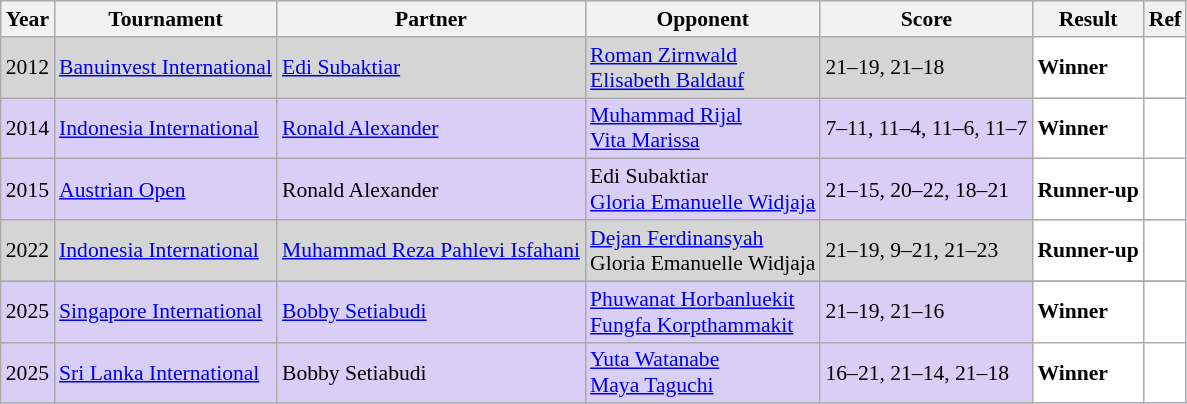<table class="sortable wikitable" style="font-size: 90%">
<tr>
<th>Year</th>
<th>Tournament</th>
<th>Partner</th>
<th>Opponent</th>
<th>Score</th>
<th>Result</th>
<th>Ref</th>
</tr>
<tr style="background:#D5D5D5">
<td align="center">2012</td>
<td align="left"><a href='#'>Banuinvest International</a></td>
<td align="left"> <a href='#'>Edi Subaktiar</a></td>
<td align="left"> <a href='#'>Roman Zirnwald</a><br> <a href='#'>Elisabeth Baldauf</a></td>
<td align="left">21–19, 21–18</td>
<td style="text-align:left; background:white"> <strong>Winner</strong></td>
<td style="text-align:center; background:white"></td>
</tr>
<tr style="background:#d8cef6">
<td align="center">2014</td>
<td align="left"><a href='#'>Indonesia International</a></td>
<td align="left"> <a href='#'>Ronald Alexander</a></td>
<td align="left"> <a href='#'>Muhammad Rijal</a><br> <a href='#'>Vita Marissa</a></td>
<td align="left">7–11, 11–4, 11–6, 11–7</td>
<td style="text-align:left; background:white"> <strong>Winner</strong></td>
<td style="text-align:center; background:white"></td>
</tr>
<tr style="background:#d8cef6">
<td align="center">2015</td>
<td align="left"><a href='#'>Austrian Open</a></td>
<td align="left"> Ronald Alexander</td>
<td align="left"> Edi Subaktiar<br> <a href='#'>Gloria Emanuelle Widjaja</a></td>
<td align="left">21–15, 20–22, 18–21</td>
<td style="text-align:left; background:white"> <strong>Runner-up</strong></td>
<td style="text-align:center; background:white"></td>
</tr>
<tr style="background:#D5D5D5">
<td align="center">2022</td>
<td align="left"><a href='#'>Indonesia International</a></td>
<td align="left"> <a href='#'>Muhammad Reza Pahlevi Isfahani</a></td>
<td align="left"> <a href='#'>Dejan Ferdinansyah</a><br> Gloria Emanuelle Widjaja</td>
<td align="left">21–19, 9–21, 21–23</td>
<td style="text-align:left; background:white"> <strong>Runner-up</strong></td>
<td style="text-align:center; background:white"></td>
</tr>
<tr>
</tr>
<tr style="background:#d8cef6">
<td align="center">2025</td>
<td align="left"><a href='#'>Singapore International</a></td>
<td align="left"> <a href='#'>Bobby Setiabudi</a></td>
<td align="left"> <a href='#'>Phuwanat Horbanluekit</a> <br> <a href='#'>Fungfa Korpthammakit</a></td>
<td align="left">21–19, 21–16</td>
<td style="text-align:left; background:white"> <strong>Winner</strong></td>
<td style="text-align:center; background:white"></td>
</tr>
<tr style="background:#d8cef6">
<td align="center">2025</td>
<td align="left"><a href='#'>Sri Lanka International</a></td>
<td align="left"> Bobby Setiabudi</td>
<td align="left"> <a href='#'>Yuta Watanabe</a><br> <a href='#'>Maya Taguchi</a></td>
<td align="left">16–21, 21–14, 21–18</td>
<td style="text-align:left; background:white"> <strong>Winner</strong></td>
<td style="text-align:center; background: white"></td>
</tr>
</table>
